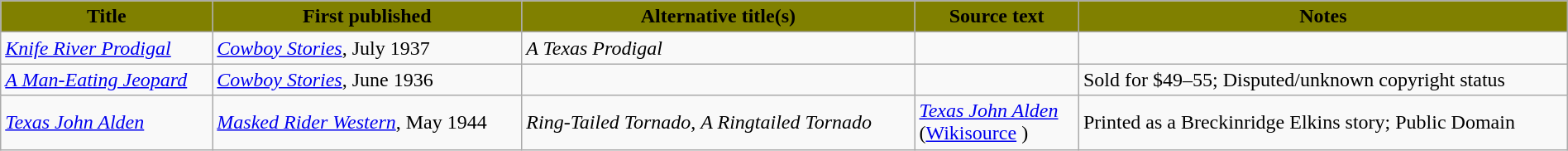<table class="wikitable" width="100%">
<tr>
<th style="background:#808000;">Title</th>
<th style="background:#808000;">First published</th>
<th style="background:#808000;">Alternative title(s)</th>
<th style="background:#808000;">Source text</th>
<th style="background:#808000;">Notes</th>
</tr>
<tr>
<td><em><a href='#'>Knife River Prodigal</a></em></td>
<td><em><a href='#'>Cowboy Stories</a></em>, July 1937</td>
<td><em>A Texas Prodigal</em></td>
<td></td>
<td></td>
</tr>
<tr>
<td><em><a href='#'>A Man-Eating Jeopard</a></em></td>
<td><em><a href='#'>Cowboy Stories</a></em>, June 1936</td>
<td></td>
<td></td>
<td>Sold for $49–55; Disputed/unknown copyright status</td>
</tr>
<tr>
<td><em><a href='#'>Texas John Alden</a></em></td>
<td><em><a href='#'>Masked Rider Western</a></em>, May 1944</td>
<td><em>Ring-Tailed Tornado</em>, <em>A Ringtailed Tornado</em></td>
<td><em><a href='#'>Texas John Alden</a></em><br>(<a href='#'>Wikisource</a> )</td>
<td>Printed as a Breckinridge Elkins story; Public Domain</td>
</tr>
</table>
